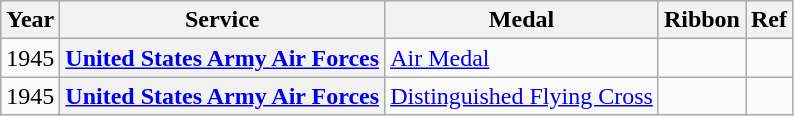<table class="wikitable plainrowheaders sortable">
<tr>
<th scope="col">Year</th>
<th scope="col">Service</th>
<th scope="col">Medal</th>
<th scope="col">Ribbon</th>
<th scope="col" class="unsortable">Ref</th>
</tr>
<tr>
<td>1945</td>
<th scope="row"><a href='#'>United States Army Air Forces</a></th>
<td><a href='#'>Air Medal</a></td>
<td></td>
<td></td>
</tr>
<tr>
<td>1945</td>
<th scope="row"><a href='#'>United States Army Air Forces</a></th>
<td><a href='#'>Distinguished Flying Cross</a></td>
<td></td>
<td></td>
</tr>
</table>
